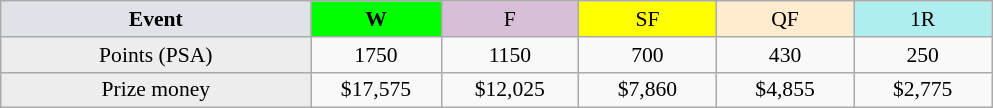<table class=wikitable style=font-size:90%;text-align:center>
<tr>
<td width=200 colspan=1 bgcolor=#dfe2e9><strong>Event</strong></td>
<td width=80 bgcolor=lime><strong>W</strong></td>
<td width=85 bgcolor=#D8BFD8>F</td>
<td width=85 bgcolor=#FFFF00>SF</td>
<td width=85 bgcolor=#ffebcd>QF</td>
<td width=85 bgcolor=#afeeee>1R</td>
</tr>
<tr>
<td bgcolor=#EDEDED>Points (PSA)</td>
<td>1750</td>
<td>1150</td>
<td>700</td>
<td>430</td>
<td>250</td>
</tr>
<tr>
<td bgcolor=#EDEDED>Prize money</td>
<td>$17,575</td>
<td>$12,025</td>
<td>$7,860</td>
<td>$4,855</td>
<td>$2,775</td>
</tr>
</table>
